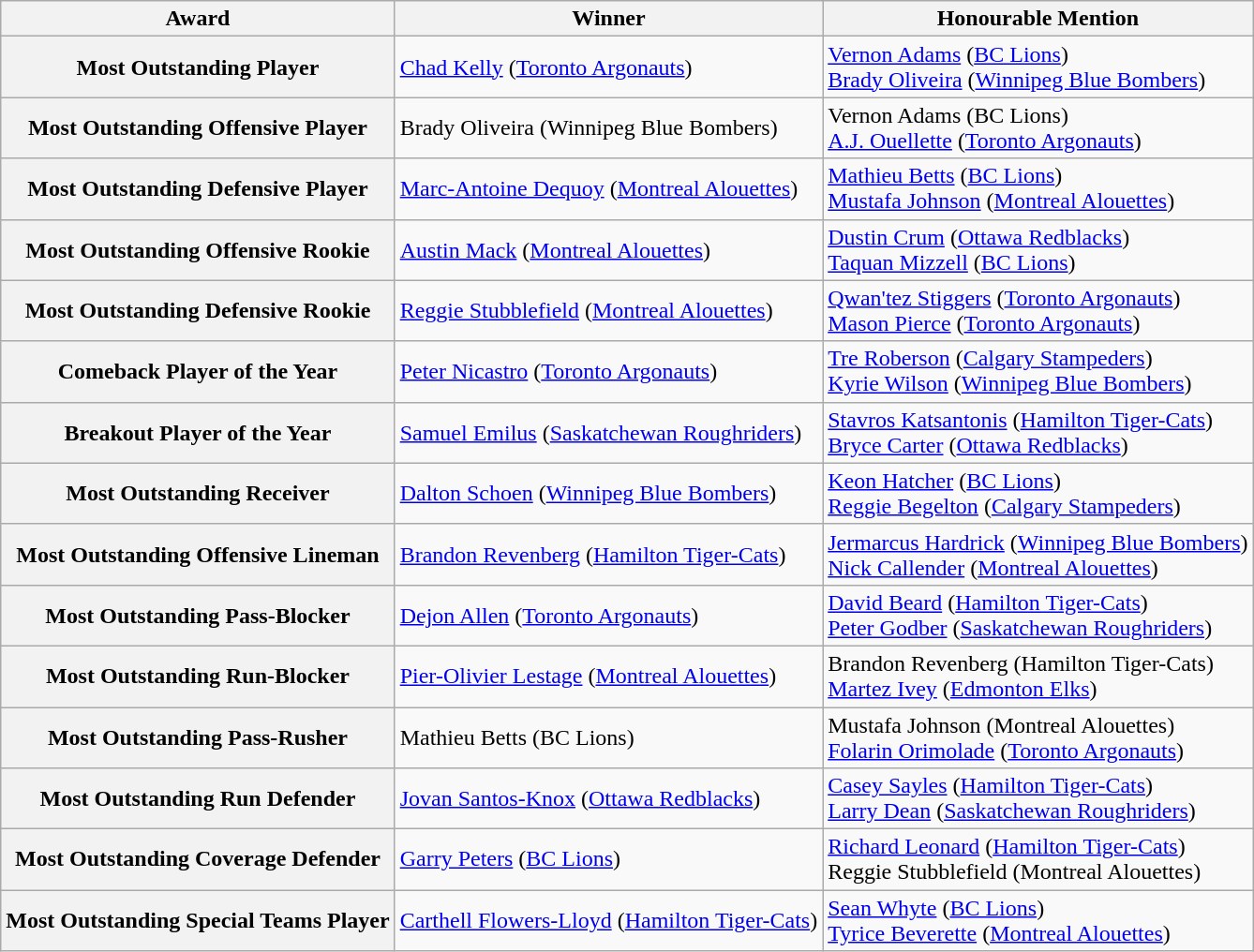<table class="wikitable collapsible collapsed">
<tr>
<th>Award</th>
<th>Winner</th>
<th>Honourable Mention</th>
</tr>
<tr>
<th>Most Outstanding Player</th>
<td><a href='#'>Chad Kelly</a> (<a href='#'>Toronto Argonauts</a>)</td>
<td><a href='#'>Vernon Adams</a> (<a href='#'>BC Lions</a>)<br><a href='#'>Brady Oliveira</a> (<a href='#'>Winnipeg Blue Bombers</a>)</td>
</tr>
<tr>
<th>Most Outstanding Offensive Player</th>
<td>Brady Oliveira (Winnipeg Blue Bombers)</td>
<td>Vernon Adams (BC Lions)<br><a href='#'>A.J. Ouellette</a> (<a href='#'>Toronto Argonauts</a>)</td>
</tr>
<tr>
<th>Most Outstanding Defensive Player</th>
<td><a href='#'>Marc-Antoine Dequoy</a> (<a href='#'>Montreal Alouettes</a>)</td>
<td><a href='#'>Mathieu Betts</a> (<a href='#'>BC Lions</a>)<br><a href='#'>Mustafa Johnson</a> (<a href='#'>Montreal Alouettes</a>)</td>
</tr>
<tr>
<th>Most Outstanding Offensive Rookie</th>
<td><a href='#'>Austin Mack</a> (<a href='#'>Montreal Alouettes</a>)</td>
<td><a href='#'>Dustin Crum</a> (<a href='#'>Ottawa Redblacks</a>)<br><a href='#'>Taquan Mizzell</a> (<a href='#'>BC Lions</a>)</td>
</tr>
<tr>
<th>Most Outstanding Defensive Rookie</th>
<td><a href='#'>Reggie Stubblefield</a> (<a href='#'>Montreal Alouettes</a>)</td>
<td><a href='#'>Qwan'tez Stiggers</a> (<a href='#'>Toronto Argonauts</a>)<br><a href='#'>Mason Pierce</a> (<a href='#'>Toronto Argonauts</a>)</td>
</tr>
<tr>
<th>Comeback Player of the Year</th>
<td><a href='#'>Peter Nicastro</a> (<a href='#'>Toronto Argonauts</a>)</td>
<td><a href='#'>Tre Roberson</a> (<a href='#'>Calgary Stampeders</a>)<br><a href='#'>Kyrie Wilson</a> (<a href='#'>Winnipeg Blue Bombers</a>)</td>
</tr>
<tr>
<th>Breakout Player of the Year</th>
<td><a href='#'>Samuel Emilus</a> (<a href='#'>Saskatchewan Roughriders</a>)</td>
<td><a href='#'>Stavros Katsantonis</a> (<a href='#'>Hamilton Tiger-Cats</a>)<br><a href='#'>Bryce Carter</a> (<a href='#'>Ottawa Redblacks</a>)</td>
</tr>
<tr>
<th>Most Outstanding Receiver</th>
<td><a href='#'>Dalton Schoen</a> (<a href='#'>Winnipeg Blue Bombers</a>)</td>
<td><a href='#'>Keon Hatcher</a> (<a href='#'>BC Lions</a>)<br><a href='#'>Reggie Begelton</a> (<a href='#'>Calgary Stampeders</a>)</td>
</tr>
<tr>
<th>Most Outstanding Offensive Lineman</th>
<td><a href='#'>Brandon Revenberg</a> (<a href='#'>Hamilton Tiger-Cats</a>)</td>
<td><a href='#'>Jermarcus Hardrick</a> (<a href='#'>Winnipeg Blue Bombers</a>)<br><a href='#'>Nick Callender</a> (<a href='#'>Montreal Alouettes</a>)</td>
</tr>
<tr>
<th>Most Outstanding Pass-Blocker</th>
<td><a href='#'>Dejon Allen</a> (<a href='#'>Toronto Argonauts</a>)</td>
<td><a href='#'>David Beard</a> (<a href='#'>Hamilton Tiger-Cats</a>)<br><a href='#'>Peter Godber</a> (<a href='#'>Saskatchewan Roughriders</a>)</td>
</tr>
<tr>
<th>Most Outstanding Run-Blocker</th>
<td><a href='#'>Pier-Olivier Lestage</a> (<a href='#'>Montreal Alouettes</a>)</td>
<td>Brandon Revenberg (Hamilton Tiger-Cats)<br><a href='#'>Martez Ivey</a> (<a href='#'>Edmonton Elks</a>)</td>
</tr>
<tr>
<th>Most Outstanding Pass-Rusher</th>
<td>Mathieu Betts (BC Lions)</td>
<td>Mustafa Johnson (Montreal Alouettes)<br><a href='#'>Folarin Orimolade</a> (<a href='#'>Toronto Argonauts</a>)</td>
</tr>
<tr>
<th>Most Outstanding Run Defender</th>
<td><a href='#'>Jovan Santos-Knox</a> (<a href='#'>Ottawa Redblacks</a>)</td>
<td><a href='#'>Casey Sayles</a> (<a href='#'>Hamilton Tiger-Cats</a>)<br><a href='#'>Larry Dean</a> (<a href='#'>Saskatchewan Roughriders</a>)</td>
</tr>
<tr>
<th>Most Outstanding Coverage Defender</th>
<td><a href='#'>Garry Peters</a> (<a href='#'>BC Lions</a>)</td>
<td><a href='#'>Richard Leonard</a> (<a href='#'>Hamilton Tiger-Cats</a>)<br>Reggie Stubblefield (Montreal Alouettes)</td>
</tr>
<tr>
<th>Most Outstanding Special Teams Player</th>
<td><a href='#'>Carthell Flowers-Lloyd</a> (<a href='#'>Hamilton Tiger-Cats</a>)</td>
<td><a href='#'>Sean Whyte</a> (<a href='#'>BC Lions</a>)<br><a href='#'>Tyrice Beverette</a> (<a href='#'>Montreal Alouettes</a>)</td>
</tr>
</table>
